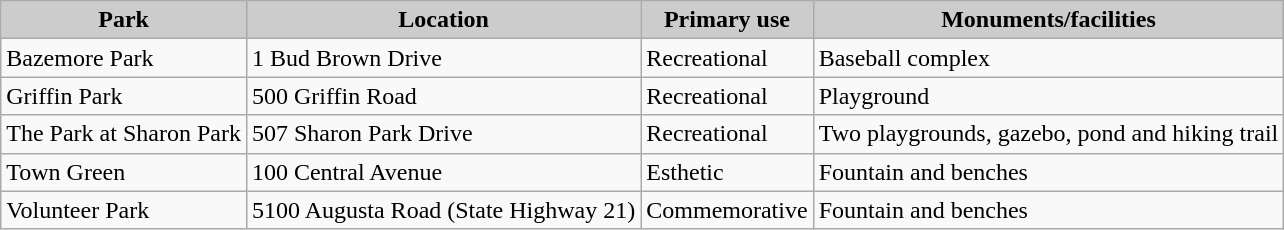<table class= "wikitable sortable">
<tr>
<th style="background:#ccc;"><strong>Park</strong></th>
<th style="background:#ccc;"><strong>Location</strong></th>
<th style="background:#ccc;"><strong>Primary use</strong></th>
<th style="background:#ccc;"><strong>Monuments/facilities</strong></th>
</tr>
<tr>
<td>Bazemore Park</td>
<td>1 Bud Brown Drive</td>
<td>Recreational</td>
<td>Baseball complex</td>
</tr>
<tr>
<td>Griffin Park</td>
<td>500 Griffin Road</td>
<td>Recreational</td>
<td>Playground</td>
</tr>
<tr>
<td>The Park at Sharon Park</td>
<td>507 Sharon Park Drive</td>
<td>Recreational</td>
<td>Two playgrounds, gazebo, pond and hiking trail</td>
</tr>
<tr>
<td>Town Green</td>
<td>100 Central Avenue</td>
<td>Esthetic</td>
<td>Fountain and benches</td>
</tr>
<tr>
<td>Volunteer Park</td>
<td>5100 Augusta Road (State Highway 21)</td>
<td>Commemorative</td>
<td>Fountain and benches</td>
</tr>
</table>
